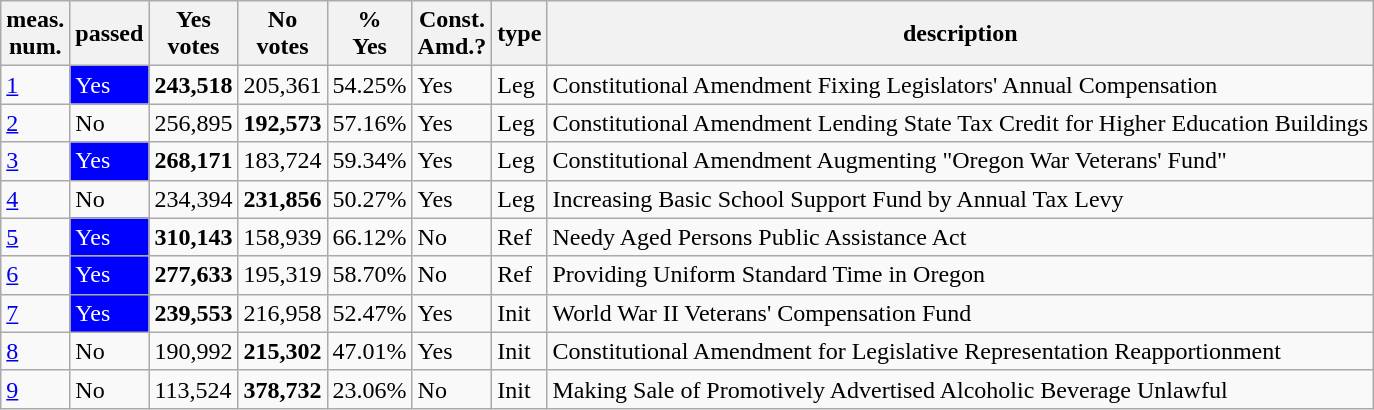<table class="wikitable sortable">
<tr>
<th>meas.<br>num.</th>
<th>passed</th>
<th>Yes<br>votes</th>
<th>No<br>votes</th>
<th>%<br>Yes</th>
<th>Const.<br>Amd.?</th>
<th>type</th>
<th>description</th>
</tr>
<tr>
<td><a href='#'>1</a></td>
<td style="background:blue;color:white">Yes</td>
<td><strong>243,518</strong></td>
<td>205,361</td>
<td>54.25%</td>
<td>Yes</td>
<td>Leg</td>
<td>Constitutional Amendment Fixing Legislators' Annual Compensation</td>
</tr>
<tr>
<td><a href='#'>2</a></td>
<td>No</td>
<td>256,895</td>
<td><strong>192,573</strong></td>
<td>57.16%</td>
<td>Yes</td>
<td>Leg</td>
<td>Constitutional Amendment Lending State Tax Credit for Higher Education Buildings</td>
</tr>
<tr>
<td><a href='#'>3</a></td>
<td style="background:blue;color:white">Yes</td>
<td><strong>268,171</strong></td>
<td>183,724</td>
<td>59.34%</td>
<td>Yes</td>
<td>Leg</td>
<td>Constitutional Amendment Augmenting "Oregon War Veterans' Fund"</td>
</tr>
<tr>
<td><a href='#'>4</a></td>
<td>No</td>
<td>234,394</td>
<td><strong>231,856</strong></td>
<td>50.27%</td>
<td>Yes</td>
<td>Leg</td>
<td>Increasing Basic School Support Fund by Annual Tax Levy</td>
</tr>
<tr>
<td><a href='#'>5</a></td>
<td style="background:blue;color:white">Yes</td>
<td><strong>310,143</strong></td>
<td>158,939</td>
<td>66.12%</td>
<td>No</td>
<td>Ref</td>
<td>Needy Aged Persons Public Assistance Act</td>
</tr>
<tr>
<td><a href='#'>6</a></td>
<td style="background:blue;color:white">Yes</td>
<td><strong>277,633</strong></td>
<td>195,319</td>
<td>58.70%</td>
<td>No</td>
<td>Ref</td>
<td>Providing Uniform Standard Time in Oregon</td>
</tr>
<tr>
<td><a href='#'>7</a></td>
<td style="background:blue;color:white">Yes</td>
<td><strong>239,553</strong></td>
<td>216,958</td>
<td>52.47%</td>
<td>Yes</td>
<td>Init</td>
<td>World War II Veterans' Compensation Fund</td>
</tr>
<tr>
<td><a href='#'>8</a></td>
<td>No</td>
<td>190,992</td>
<td><strong>215,302</strong></td>
<td>47.01%</td>
<td>Yes</td>
<td>Init</td>
<td>Constitutional Amendment for Legislative Representation Reapportionment</td>
</tr>
<tr>
<td><a href='#'>9</a></td>
<td>No</td>
<td>113,524</td>
<td><strong>378,732</strong></td>
<td>23.06%</td>
<td>No</td>
<td>Init</td>
<td>Making Sale of Promotively Advertised Alcoholic Beverage Unlawful</td>
</tr>
</table>
